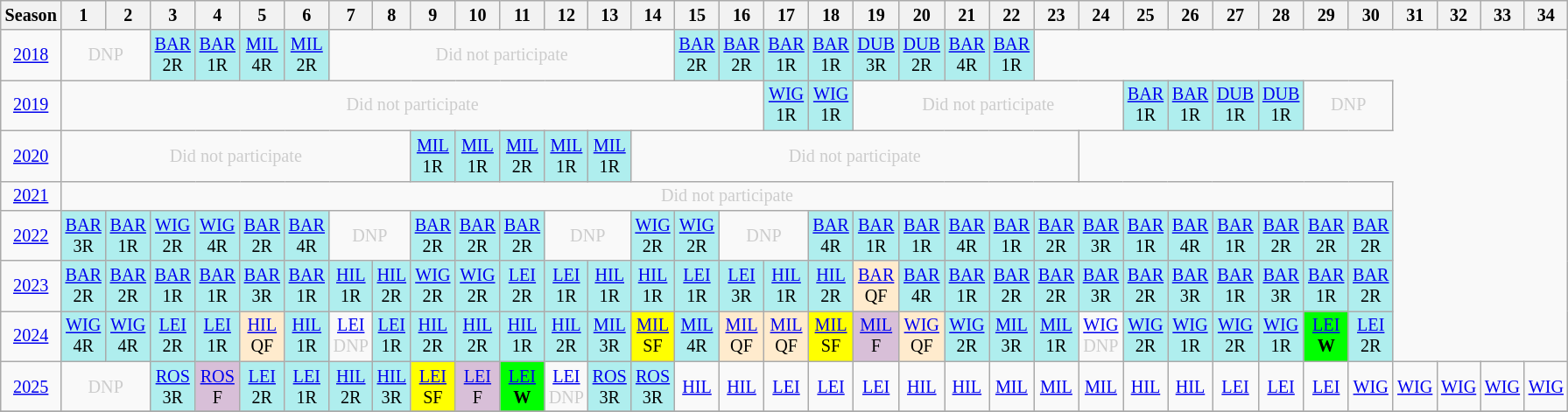<table class="wikitable" style="width:20%; margin:0; font-size:84%">
<tr>
<th>Season</th>
<th>1</th>
<th>2</th>
<th>3</th>
<th>4</th>
<th>5</th>
<th>6</th>
<th>7</th>
<th>8</th>
<th>9</th>
<th>10</th>
<th>11</th>
<th>12</th>
<th>13</th>
<th>14</th>
<th>15</th>
<th>16</th>
<th>17</th>
<th>18</th>
<th>19</th>
<th>20</th>
<th>21</th>
<th>22</th>
<th>23</th>
<th>24</th>
<th>25</th>
<th>26</th>
<th>27</th>
<th>28</th>
<th>29</th>
<th>30</th>
<th>31</th>
<th>32</th>
<th>33</th>
<th>34</th>
</tr>
<tr>
<td style="text-align:center;"background:#efefef;"><a href='#'>2018</a> <br></td>
<td colspan="2" style="text-align:center; color:#ccc;">DNP</td>
<td style="text-align:center; background:#afeeee;"><a href='#'>BAR</a><br>2R</td>
<td style="text-align:center; background:#afeeee;"><a href='#'>BAR</a><br>1R</td>
<td style="text-align:center; background:#afeeee;"><a href='#'>MIL</a><br>4R</td>
<td style="text-align:center; background:#afeeee;"><a href='#'>MIL</a><br>2R</td>
<td colspan="8" style="text-align:center; color:#ccc;">Did not participate</td>
<td style="text-align:center; background:#afeeee;"><a href='#'>BAR</a><br>2R</td>
<td style="text-align:center; background:#afeeee;"><a href='#'>BAR</a><br>2R</td>
<td style="text-align:center; background:#afeeee;"><a href='#'>BAR</a><br>1R</td>
<td style="text-align:center; background:#afeeee;"><a href='#'>BAR</a><br>1R</td>
<td style="text-align:center; background:#afeeee;"><a href='#'>DUB</a><br>3R</td>
<td style="text-align:center; background:#afeeee;"><a href='#'>DUB</a><br>2R</td>
<td style="text-align:center; background:#afeeee;"><a href='#'>BAR</a><br>4R</td>
<td style="text-align:center; background:#afeeee;"><a href='#'>BAR</a><br>1R</td>
</tr>
<tr>
<td style="text-align:center;"background:#efefef;"><a href='#'>2019</a> <br></td>
<td colspan="16" style="text-align:center; color:#ccc;">Did not participate</td>
<td style="text-align:center; background:#afeeee;"><a href='#'>WIG</a><br>1R</td>
<td style="text-align:center; background:#afeeee;"><a href='#'>WIG</a><br>1R</td>
<td colspan="6" style="text-align:center; color:#ccc;">Did not participate</td>
<td style="text-align:center; background:#afeeee;"><a href='#'>BAR</a><br>1R</td>
<td style="text-align:center; background:#afeeee;"><a href='#'>BAR</a><br>1R</td>
<td style="text-align:center; background:#afeeee;"><a href='#'>DUB</a><br>1R</td>
<td style="text-align:center; background:#afeeee;"><a href='#'>DUB</a><br>1R</td>
<td colspan="2" style="text-align:center; color:#ccc;">DNP</td>
</tr>
<tr>
<td style="text-align:center;"background:#efefef;"><a href='#'>2020</a> <br></td>
<td colspan="8" style="text-align:center; color:#ccc;">Did not participate</td>
<td style="text-align:center; background:#afeeee;"><a href='#'>MIL</a><br>1R</td>
<td style="text-align:center; background:#afeeee;"><a href='#'>MIL</a><br>1R</td>
<td style="text-align:center; background:#afeeee;"><a href='#'>MIL</a><br>2R</td>
<td style="text-align:center; background:#afeeee;"><a href='#'>MIL</a><br>1R</td>
<td style="text-align:center; background:#afeeee;"><a href='#'>MIL</a><br>1R</td>
<td colspan="10" style="text-align:center; color:#ccc;">Did not participate</td>
</tr>
<tr>
<td style="text-align:center;"background:#efefef;"><a href='#'>2021</a> <br></td>
<td colspan="30" style="text-align:center; color:#ccc;">Did not participate</td>
</tr>
<tr>
<td style="text-align:center;"background:#efefef;"><a href='#'>2022</a></td>
<td style="text-align:center; background:#afeeee;"><a href='#'>BAR</a><br>3R</td>
<td style="text-align:center; background:#afeeee;"><a href='#'>BAR</a><br>1R</td>
<td style="text-align:center; background:#afeeee;"><a href='#'>WIG</a><br>2R</td>
<td style="text-align:center; background:#afeeee;"><a href='#'>WIG</a><br>4R</td>
<td style="text-align:center; background:#afeeee;"><a href='#'>BAR</a><br>2R</td>
<td style="text-align:center; background:#afeeee;"><a href='#'>BAR</a><br>4R</td>
<td colspan="2" style="text-align:center; color:#ccc;">DNP</td>
<td style="text-align:center; background:#afeeee;"><a href='#'>BAR</a><br>2R</td>
<td style="text-align:center; background:#afeeee;"><a href='#'>BAR</a><br>2R</td>
<td style="text-align:center; background:#afeeee;"><a href='#'>BAR</a><br>2R</td>
<td colspan="2" style="text-align:center; color:#ccc;">DNP</td>
<td style="text-align:center; background:#afeeee;"><a href='#'>WIG</a><br>2R</td>
<td style="text-align:center; background:#afeeee;"><a href='#'>WIG</a><br>2R</td>
<td colspan="2" style="text-align:center; color:#ccc;">DNP</td>
<td style="text-align:center; background:#afeeee;"><a href='#'>BAR</a><br>4R</td>
<td style="text-align:center; background:#afeeee;"><a href='#'>BAR</a><br>1R</td>
<td style="text-align:center; background:#afeeee;"><a href='#'>BAR</a><br>1R</td>
<td style="text-align:center; background:#afeeee;"><a href='#'>BAR</a><br>4R</td>
<td style="text-align:center; background:#afeeee;"><a href='#'>BAR</a><br>1R</td>
<td style="text-align:center; background:#afeeee;"><a href='#'>BAR</a><br>2R</td>
<td style="text-align:center; background:#afeeee;"><a href='#'>BAR</a><br>3R</td>
<td style="text-align:center; background:#afeeee;"><a href='#'>BAR</a><br>1R</td>
<td style="text-align:center; background:#afeeee;"><a href='#'>BAR</a><br>4R</td>
<td style="text-align:center; background:#afeeee;"><a href='#'>BAR</a><br>1R</td>
<td style="text-align:center; background:#afeeee;"><a href='#'>BAR</a><br>2R</td>
<td style="text-align:center; background:#afeeee;"><a href='#'>BAR</a><br>2R</td>
<td style="text-align:center; background:#afeeee;"><a href='#'>BAR</a><br>2R</td>
</tr>
<tr>
<td style="text-align:center;"background:#efefef;"><a href='#'>2023</a></td>
<td style="text-align:center; background:#afeeee;"><a href='#'>BAR</a><br>2R</td>
<td style="text-align:center; background:#afeeee;"><a href='#'>BAR</a><br>2R</td>
<td style="text-align:center; background:#afeeee;"><a href='#'>BAR</a><br>1R</td>
<td style="text-align:center; background:#afeeee;"><a href='#'>BAR</a><br>1R</td>
<td style="text-align:center; background:#afeeee;"><a href='#'>BAR</a><br>3R</td>
<td style="text-align:center; background:#afeeee;"><a href='#'>BAR</a><br>1R</td>
<td style="text-align:center; background:#afeeee;"><a href='#'>HIL</a><br>1R</td>
<td style="text-align:center; background:#afeeee;"><a href='#'>HIL</a><br>2R</td>
<td style="text-align:center; background:#afeeee;"><a href='#'>WIG</a><br>2R</td>
<td style="text-align:center; background:#afeeee;"><a href='#'>WIG</a><br>2R</td>
<td style="text-align:center; background:#afeeee;"><a href='#'>LEI</a><br>2R</td>
<td style="text-align:center; background:#afeeee;"><a href='#'>LEI</a><br>1R</td>
<td style="text-align:center; background:#afeeee;"><a href='#'>HIL</a><br>1R</td>
<td style="text-align:center; background:#afeeee;"><a href='#'>HIL</a><br>1R</td>
<td style="text-align:center; background:#afeeee;"><a href='#'>LEI</a><br>1R</td>
<td style="text-align:center; background:#afeeee;"><a href='#'>LEI</a><br>3R</td>
<td style="text-align:center; background:#afeeee;"><a href='#'>HIL</a><br>1R</td>
<td style="text-align:center; background:#afeeee;"><a href='#'>HIL</a><br>2R</td>
<td style="text-align:center; background:#ffebcd;"><a href='#'>BAR</a><br>QF</td>
<td style="text-align:center; background:#afeeee;"><a href='#'>BAR</a><br>4R</td>
<td style="text-align:center; background:#afeeee;"><a href='#'>BAR</a><br>1R</td>
<td style="text-align:center; background:#afeeee;"><a href='#'>BAR</a><br>2R</td>
<td style="text-align:center; background:#afeeee;"><a href='#'>BAR</a><br>2R</td>
<td style="text-align:center; background:#afeeee;"><a href='#'>BAR</a><br>3R</td>
<td style="text-align:center; background:#afeeee;"><a href='#'>BAR</a><br>2R</td>
<td style="text-align:center; background:#afeeee;"><a href='#'>BAR</a><br>3R</td>
<td style="text-align:center; background:#afeeee;"><a href='#'>BAR</a><br>1R</td>
<td style="text-align:center; background:#afeeee;"><a href='#'>BAR</a><br>3R</td>
<td style="text-align:center; background:#afeeee;"><a href='#'>BAR</a><br>1R</td>
<td style="text-align:center; background:#afeeee;"><a href='#'>BAR</a><br>2R</td>
</tr>
<tr>
<td style="text-align:center;"background:#efefef;"><a href='#'>2024</a></td>
<td style="text-align:center; background:#afeeee;"><a href='#'>WIG</a><br>4R</td>
<td style="text-align:center; background:#afeeee;"><a href='#'>WIG</a><br>4R</td>
<td style="text-align:center; background:#afeeee;"><a href='#'>LEI</a><br>2R</td>
<td style="text-align:center; background:#afeeee;"><a href='#'>LEI</a><br>1R</td>
<td style="text-align:center; background:#ffebcd;"><a href='#'>HIL</a><br>QF</td>
<td style="text-align:center; background:#afeeee;"><a href='#'>HIL</a><br>1R</td>
<td style="text-align:center; color:#ccc;"><a href='#'>LEI</a><br>DNP</td>
<td style="text-align:center; background:#afeeee;"><a href='#'>LEI</a><br>1R</td>
<td style="text-align:center; background:#afeeee;"><a href='#'>HIL</a><br>2R</td>
<td style="text-align:center; background:#afeeee;"><a href='#'>HIL</a><br>2R</td>
<td style="text-align:center; background:#afeeee;"><a href='#'>HIL</a><br>1R</td>
<td style="text-align:center; background:#afeeee;"><a href='#'>HIL</a><br>2R</td>
<td style="text-align:center; background:#afeeee;"><a href='#'>MIL</a><br>3R</td>
<td style="text-align:center; background:yellow;"><a href='#'>MIL</a><br>SF</td>
<td style="text-align:center; background:#afeeee;"><a href='#'>MIL</a><br>4R</td>
<td style="text-align:center; background:#ffebcd;"><a href='#'>MIL</a><br>QF</td>
<td style="text-align:center; background:#ffebcd;"><a href='#'>MIL</a><br>QF</td>
<td style="text-align:center; background:yellow;"><a href='#'>MIL</a><br>SF</td>
<td style="text-align:center; background:thistle;"><a href='#'>MIL</a><br>F</td>
<td style="text-align:center; background:#ffebcd;"><a href='#'>WIG</a><br>QF</td>
<td style="text-align:center; background:#afeeee;"><a href='#'>WIG</a><br>2R</td>
<td style="text-align:center; background:#afeeee;"><a href='#'>MIL</a><br>3R</td>
<td style="text-align:center; background:#afeeee;"><a href='#'>MIL</a><br>1R</td>
<td style="text-align:center; color:#ccc;"><a href='#'>WIG</a><br>DNP</td>
<td style="text-align:center; background:#afeeee;"><a href='#'>WIG</a><br>2R</td>
<td style="text-align:center; background:#afeeee;"><a href='#'>WIG</a><br>1R</td>
<td style="text-align:center; background:#afeeee;"><a href='#'>WIG</a><br>2R</td>
<td style="text-align:center; background:#afeeee;"><a href='#'>WIG</a><br>1R</td>
<td style="text-align:center; background:lime;"><a href='#'>LEI</a><br><strong>W</strong></td>
<td style="text-align:center; background:#afeeee;"><a href='#'>LEI</a><br>2R</td>
</tr>
<tr>
<td style="text-align:center;"background:#efefef;"><a href='#'>2025</a></td>
<td colspan="2" style="text-align:center; color:#ccc;">DNP</td>
<td style="text-align:center; background:#afeeee;"><a href='#'>ROS</a><br>3R</td>
<td style="text-align:center; background:thistle;"><a href='#'>ROS</a><br>F</td>
<td style="text-align:center; background:#afeeee;"><a href='#'>LEI</a><br>2R</td>
<td style="text-align:center; background:#afeeee;"><a href='#'>LEI</a><br>1R</td>
<td style="text-align:center; background:#afeeee;"><a href='#'>HIL</a><br>2R</td>
<td style="text-align:center; background:#afeeee;"><a href='#'>HIL</a><br>3R</td>
<td style="text-align:center; background:yellow;"><a href='#'>LEI</a><br>SF</td>
<td style="text-align:center; background:thistle;"><a href='#'>LEI</a><br>F</td>
<td style="text-align:center; background:lime;"><a href='#'>LEI</a><br><strong>W</strong></td>
<td style="text-align:center; color:#ccc;"><a href='#'>LEI</a><br>DNP</td>
<td style="text-align:center; background:#afeeee;"><a href='#'>ROS</a><br>3R</td>
<td style="text-align:center; background:#afeeee;"><a href='#'>ROS</a><br>3R</td>
<td style="text-align:center; background:#;"><a href='#'>HIL</a><br></td>
<td style="text-align:center; background:#;"><a href='#'>HIL</a><br></td>
<td style="text-align:center; background:#;"><a href='#'>LEI</a><br></td>
<td style="text-align:center; background:#;"><a href='#'>LEI</a><br></td>
<td style="text-align:center; background:#;"><a href='#'>LEI</a><br></td>
<td style="text-align:center; background:#;"><a href='#'>HIL</a><br></td>
<td style="text-align:center; background:#;"><a href='#'>HIL</a><br></td>
<td style="text-align:center; background:#;"><a href='#'>MIL</a><br></td>
<td style="text-align:center; background:#;"><a href='#'>MIL</a><br></td>
<td style="text-align:center; background:#;"><a href='#'>MIL</a><br></td>
<td style="text-align:center; background:#;"><a href='#'>HIL</a><br></td>
<td style="text-align:center; background:#;"><a href='#'>HIL</a><br></td>
<td style="text-align:center; background:#;"><a href='#'>LEI</a><br></td>
<td style="text-align:center; background:#;"><a href='#'>LEI</a><br></td>
<td style="text-align:center; background:#;"><a href='#'>LEI</a><br></td>
<td style="text-align:center; background:#;"><a href='#'>WIG</a><br></td>
<td style="text-align:center; background:#;"><a href='#'>WIG</a><br></td>
<td style="text-align:center; background:#;"><a href='#'>WIG</a><br></td>
<td style="text-align:center; background:#;"><a href='#'>WIG</a><br></td>
<td style="text-align:center; background:#;"><a href='#'>WIG</a><br></td>
</tr>
<tr>
</tr>
</table>
